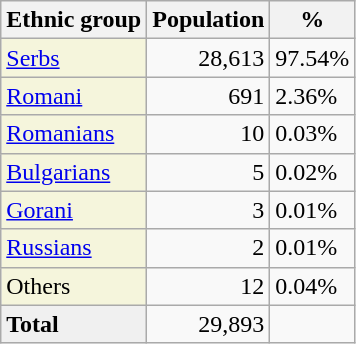<table class="wikitable">
<tr>
<th>Ethnic group</th>
<th>Population</th>
<th>%</th>
</tr>
<tr>
<td style="background:#F5F5DC;"><a href='#'>Serbs</a></td>
<td align="right">28,613</td>
<td>97.54%</td>
</tr>
<tr>
<td style="background:#F5F5DC;"><a href='#'>Romani</a></td>
<td align="right">691</td>
<td>2.36%</td>
</tr>
<tr>
<td style="background:#F5F5DC;"><a href='#'>Romanians</a></td>
<td align="right">10</td>
<td>0.03%</td>
</tr>
<tr>
<td style="background:#F5F5DC;"><a href='#'>Bulgarians</a></td>
<td align="right">5</td>
<td>0.02%</td>
</tr>
<tr>
<td style="background:#F5F5DC;"><a href='#'>Gorani</a></td>
<td align="right">3</td>
<td>0.01%</td>
</tr>
<tr>
<td style="background:#F5F5DC;"><a href='#'>Russians</a></td>
<td align="right">2</td>
<td>0.01%</td>
</tr>
<tr>
<td style="background:#F5F5DC;">Others</td>
<td align="right">12</td>
<td>0.04%</td>
</tr>
<tr>
<td style="background:#F0F0F0;"><strong>Total</strong></td>
<td align="right">29,893</td>
<td></td>
</tr>
</table>
